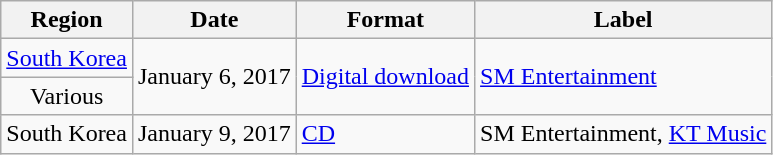<table class="wikitable">
<tr>
<th style="text-align:center;">Region</th>
<th style="text-align:center;">Date</th>
<th style="text-align:center;">Format</th>
<th style="text-align:center;">Label</th>
</tr>
<tr>
<td style="text-align:center;"><a href='#'>South Korea</a></td>
<td style="text-align:center;" rowspan=2>January 6, 2017</td>
<td rowspan=2><a href='#'>Digital download</a></td>
<td rowspan=2><a href='#'>SM Entertainment</a></td>
</tr>
<tr>
<td style="text-align:center;">Various</td>
</tr>
<tr>
<td style="text-align:center;">South Korea</td>
<td style="text-align:center;">January 9, 2017</td>
<td><a href='#'>CD</a></td>
<td>SM Entertainment, <a href='#'>KT Music</a></td>
</tr>
</table>
